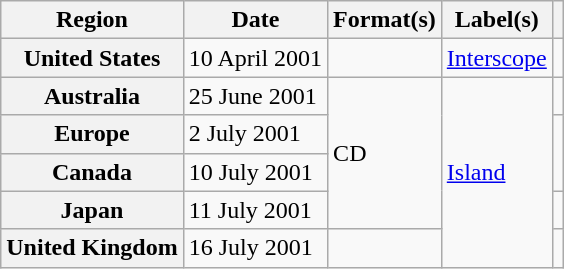<table class="wikitable plainrowheaders">
<tr>
<th scope="col">Region</th>
<th scope="col">Date</th>
<th scope="col">Format(s)</th>
<th scope="col">Label(s)</th>
<th scope="col"></th>
</tr>
<tr>
<th scope="row">United States</th>
<td>10 April 2001</td>
<td></td>
<td><a href='#'>Interscope</a></td>
<td align="center"></td>
</tr>
<tr>
<th scope="row">Australia</th>
<td>25 June 2001</td>
<td rowspan="4">CD</td>
<td rowspan="5"><a href='#'>Island</a></td>
<td align="center"></td>
</tr>
<tr>
<th scope="row">Europe</th>
<td>2 July 2001</td>
<td align="center" rowspan="2"></td>
</tr>
<tr>
<th scope="row">Canada</th>
<td>10 July 2001</td>
</tr>
<tr>
<th scope="row">Japan</th>
<td>11 July 2001</td>
<td align="center"></td>
</tr>
<tr>
<th scope="row">United Kingdom</th>
<td>16 July 2001</td>
<td></td>
<td align="center"></td>
</tr>
</table>
